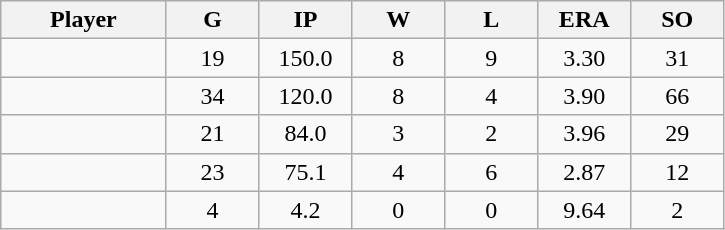<table class="wikitable sortable">
<tr>
<th bgcolor="#DDDDFF" width="16%">Player</th>
<th bgcolor="#DDDDFF" width="9%">G</th>
<th bgcolor="#DDDDFF" width="9%">IP</th>
<th bgcolor="#DDDDFF" width="9%">W</th>
<th bgcolor="#DDDDFF" width="9%">L</th>
<th bgcolor="#DDDDFF" width="9%">ERA</th>
<th bgcolor="#DDDDFF" width="9%">SO</th>
</tr>
<tr align="center">
<td></td>
<td>19</td>
<td>150.0</td>
<td>8</td>
<td>9</td>
<td>3.30</td>
<td>31</td>
</tr>
<tr align="center">
<td></td>
<td>34</td>
<td>120.0</td>
<td>8</td>
<td>4</td>
<td>3.90</td>
<td>66</td>
</tr>
<tr align="center">
<td></td>
<td>21</td>
<td>84.0</td>
<td>3</td>
<td>2</td>
<td>3.96</td>
<td>29</td>
</tr>
<tr align="center">
<td></td>
<td>23</td>
<td>75.1</td>
<td>4</td>
<td>6</td>
<td>2.87</td>
<td>12</td>
</tr>
<tr align="center">
<td></td>
<td>4</td>
<td>4.2</td>
<td>0</td>
<td>0</td>
<td>9.64</td>
<td>2</td>
</tr>
</table>
